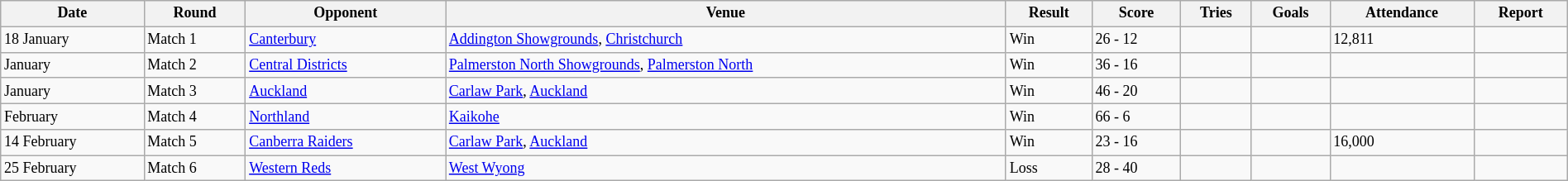<table class="wikitable" style="font-size:75%;" width="100%">
<tr>
<th>Date</th>
<th>Round</th>
<th>Opponent</th>
<th>Venue</th>
<th>Result</th>
<th>Score</th>
<th>Tries</th>
<th>Goals</th>
<th>Attendance</th>
<th>Report</th>
</tr>
<tr>
<td>18 January</td>
<td>Match 1</td>
<td> <a href='#'>Canterbury</a></td>
<td><a href='#'>Addington Showgrounds</a>, <a href='#'>Christchurch</a></td>
<td>Win</td>
<td>26 - 12</td>
<td></td>
<td></td>
<td>12,811</td>
<td></td>
</tr>
<tr>
<td>January</td>
<td>Match 2</td>
<td><a href='#'>Central Districts</a></td>
<td><a href='#'>Palmerston North Showgrounds</a>, <a href='#'>Palmerston North</a></td>
<td>Win</td>
<td>36 - 16</td>
<td></td>
<td></td>
<td></td>
<td></td>
</tr>
<tr>
<td>January</td>
<td>Match 3</td>
<td> <a href='#'>Auckland</a></td>
<td><a href='#'>Carlaw Park</a>, <a href='#'>Auckland</a></td>
<td>Win</td>
<td>46 - 20</td>
<td></td>
<td></td>
<td></td>
<td></td>
</tr>
<tr>
<td>February</td>
<td>Match 4</td>
<td><a href='#'>Northland</a></td>
<td><a href='#'>Kaikohe</a></td>
<td>Win</td>
<td>66 - 6</td>
<td></td>
<td></td>
<td></td>
<td></td>
</tr>
<tr>
<td>14 February</td>
<td>Match 5</td>
<td> <a href='#'>Canberra Raiders</a></td>
<td><a href='#'>Carlaw Park</a>, <a href='#'>Auckland</a></td>
<td>Win</td>
<td>23 - 16</td>
<td></td>
<td></td>
<td>16,000</td>
<td></td>
</tr>
<tr>
<td>25 February</td>
<td>Match 6</td>
<td> <a href='#'>Western Reds</a></td>
<td><a href='#'>West Wyong</a></td>
<td>Loss</td>
<td>28 - 40</td>
<td></td>
<td></td>
<td></td>
<td></td>
</tr>
</table>
